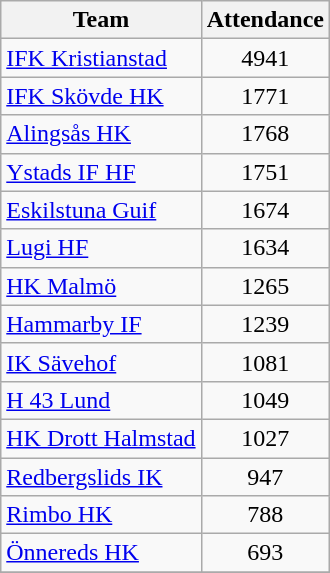<table class="wikitable sortable">
<tr>
<th>Team</th>
<th>Attendance</th>
</tr>
<tr>
<td><a href='#'>IFK Kristianstad</a></td>
<td align=center>4941</td>
</tr>
<tr>
<td><a href='#'>IFK Skövde HK</a></td>
<td align=center>1771</td>
</tr>
<tr>
<td><a href='#'>Alingsås HK</a></td>
<td align=center>1768</td>
</tr>
<tr>
<td><a href='#'>Ystads IF HF</a></td>
<td align=center>1751</td>
</tr>
<tr>
<td><a href='#'>Eskilstuna Guif</a></td>
<td align=center>1674</td>
</tr>
<tr>
<td><a href='#'>Lugi HF</a></td>
<td align=center>1634</td>
</tr>
<tr>
<td><a href='#'>HK Malmö</a></td>
<td align=center>1265</td>
</tr>
<tr>
<td><a href='#'>Hammarby IF</a></td>
<td align=center>1239</td>
</tr>
<tr>
<td><a href='#'>IK Sävehof</a></td>
<td align=center>1081</td>
</tr>
<tr>
<td><a href='#'>H 43 Lund</a></td>
<td align=center>1049</td>
</tr>
<tr>
<td><a href='#'>HK Drott Halmstad</a></td>
<td align=center>1027</td>
</tr>
<tr>
<td><a href='#'>Redbergslids IK</a></td>
<td align=center>947</td>
</tr>
<tr>
<td><a href='#'>Rimbo HK</a></td>
<td align=center>788</td>
</tr>
<tr>
<td><a href='#'>Önnereds HK</a></td>
<td align=center>693</td>
</tr>
<tr>
</tr>
</table>
